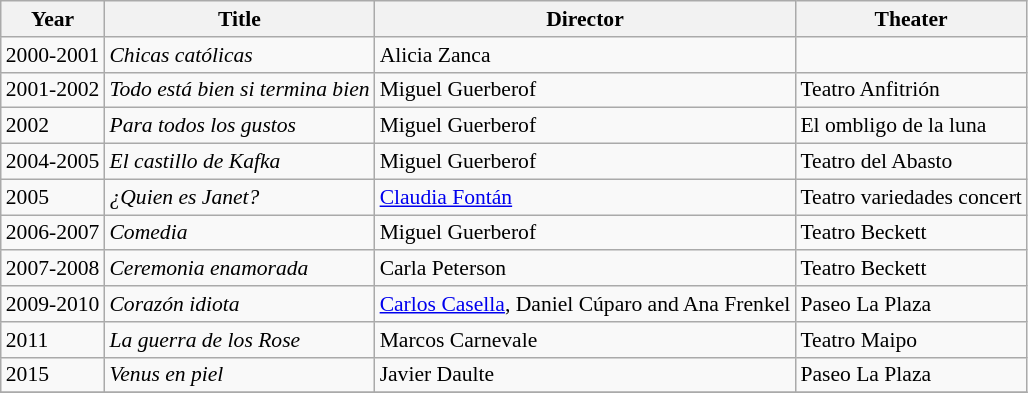<table class="wikitable" style="font-size: 90%;">
<tr>
<th>Year</th>
<th>Title</th>
<th>Director</th>
<th>Theater</th>
</tr>
<tr>
<td>2000-2001</td>
<td><em>Chicas católicas</em></td>
<td>Alicia Zanca</td>
<td></td>
</tr>
<tr>
<td>2001-2002</td>
<td><em>Todo está bien si termina bien</em></td>
<td>Miguel Guerberof</td>
<td>Teatro Anfitrión</td>
</tr>
<tr>
<td>2002</td>
<td><em>Para todos los gustos</em></td>
<td>Miguel Guerberof</td>
<td>El ombligo de la luna</td>
</tr>
<tr>
<td>2004-2005</td>
<td><em>El castillo de Kafka</em></td>
<td>Miguel Guerberof</td>
<td>Teatro del Abasto</td>
</tr>
<tr>
<td>2005</td>
<td><em>¿Quien es Janet?</em></td>
<td><a href='#'>Claudia Fontán</a></td>
<td>Teatro variedades concert</td>
</tr>
<tr>
<td>2006-2007</td>
<td><em>Comedia</em></td>
<td>Miguel Guerberof</td>
<td>Teatro Beckett</td>
</tr>
<tr>
<td>2007-2008</td>
<td><em>Ceremonia enamorada</em></td>
<td>Carla Peterson</td>
<td>Teatro Beckett</td>
</tr>
<tr>
<td>2009-2010</td>
<td><em>Corazón idiota</em></td>
<td><a href='#'>Carlos Casella</a>, Daniel Cúparo and Ana Frenkel</td>
<td>Paseo La Plaza</td>
</tr>
<tr>
<td>2011</td>
<td><em>La guerra de los Rose</em></td>
<td>Marcos Carnevale</td>
<td>Teatro Maipo</td>
</tr>
<tr>
<td>2015</td>
<td><em>Venus en piel</em></td>
<td>Javier Daulte</td>
<td>Paseo La Plaza</td>
</tr>
<tr>
</tr>
</table>
